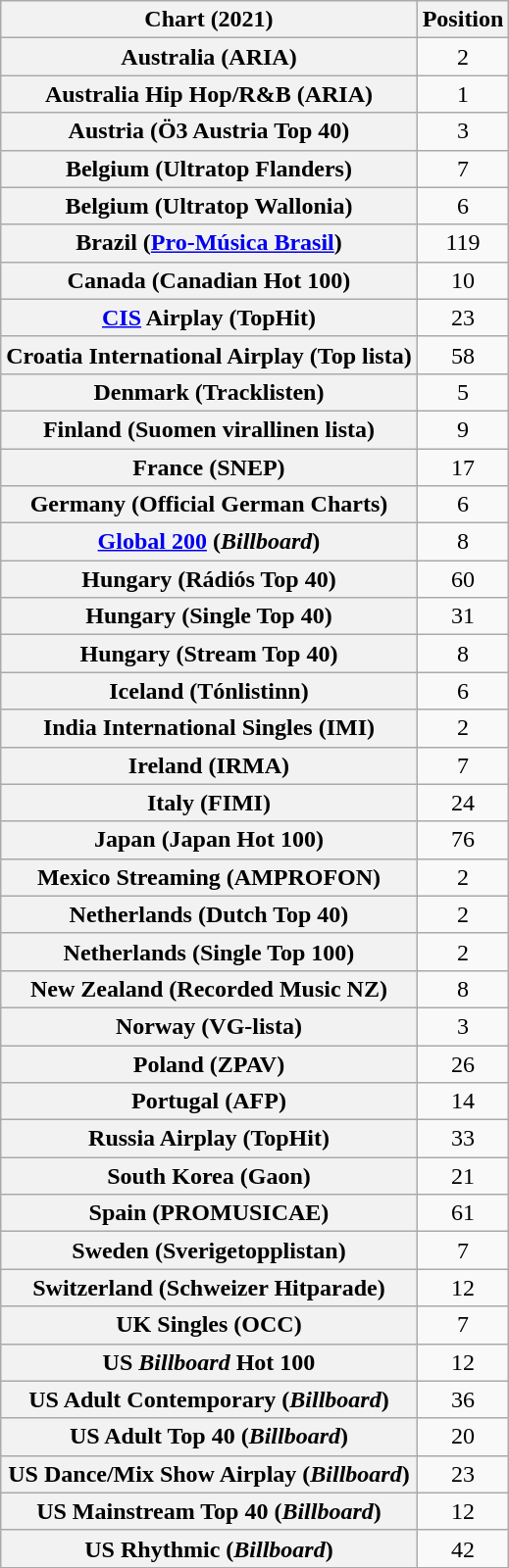<table class="wikitable sortable plainrowheaders" style="text-align:center">
<tr>
<th scope="col">Chart (2021)</th>
<th scope="col">Position</th>
</tr>
<tr>
<th scope="row">Australia (ARIA)</th>
<td>2</td>
</tr>
<tr>
<th scope="row">Australia Hip Hop/R&B (ARIA)</th>
<td>1</td>
</tr>
<tr>
<th scope="row">Austria (Ö3 Austria Top 40)</th>
<td>3</td>
</tr>
<tr>
<th scope="row">Belgium (Ultratop Flanders)</th>
<td>7</td>
</tr>
<tr>
<th scope="row">Belgium (Ultratop Wallonia)</th>
<td>6</td>
</tr>
<tr>
<th scope="row">Brazil (<a href='#'>Pro-Música Brasil</a>)</th>
<td>119</td>
</tr>
<tr>
<th scope="row">Canada (Canadian Hot 100)</th>
<td>10</td>
</tr>
<tr>
<th scope="row"><a href='#'>CIS</a> Airplay (TopHit)</th>
<td>23</td>
</tr>
<tr>
<th scope="row">Croatia International Airplay (Top lista)</th>
<td>58</td>
</tr>
<tr>
<th scope="row">Denmark (Tracklisten)</th>
<td>5</td>
</tr>
<tr>
<th scope="row">Finland (Suomen virallinen lista)</th>
<td>9</td>
</tr>
<tr>
<th scope="row">France (SNEP)</th>
<td>17</td>
</tr>
<tr>
<th scope="row">Germany (Official German Charts)</th>
<td>6</td>
</tr>
<tr>
<th scope="row"><a href='#'>Global 200</a> (<em>Billboard</em>)</th>
<td>8</td>
</tr>
<tr>
<th scope="row">Hungary (Rádiós Top 40)</th>
<td>60</td>
</tr>
<tr>
<th scope="row">Hungary (Single Top 40)</th>
<td>31</td>
</tr>
<tr>
<th scope="row">Hungary (Stream Top 40)</th>
<td>8</td>
</tr>
<tr>
<th scope="row">Iceland (Tónlistinn)</th>
<td>6</td>
</tr>
<tr>
<th scope="row">India International Singles (IMI)</th>
<td>2</td>
</tr>
<tr>
<th scope="row">Ireland (IRMA)</th>
<td>7</td>
</tr>
<tr>
<th scope="row">Italy (FIMI)</th>
<td>24</td>
</tr>
<tr>
<th scope="row">Japan (Japan Hot 100)</th>
<td>76</td>
</tr>
<tr>
<th scope="row">Mexico Streaming (AMPROFON)</th>
<td>2</td>
</tr>
<tr>
<th scope="row">Netherlands (Dutch Top 40)</th>
<td>2</td>
</tr>
<tr>
<th scope="row">Netherlands (Single Top 100)</th>
<td>2</td>
</tr>
<tr>
<th scope="row">New Zealand (Recorded Music NZ)</th>
<td>8</td>
</tr>
<tr>
<th scope="row">Norway (VG-lista)</th>
<td>3</td>
</tr>
<tr>
<th scope="row">Poland (ZPAV)</th>
<td>26</td>
</tr>
<tr>
<th scope="row">Portugal (AFP)</th>
<td>14</td>
</tr>
<tr>
<th scope="row">Russia Airplay (TopHit)</th>
<td>33</td>
</tr>
<tr>
<th scope="row">South Korea (Gaon)</th>
<td>21</td>
</tr>
<tr>
<th scope="row">Spain (PROMUSICAE)</th>
<td>61</td>
</tr>
<tr>
<th scope="row">Sweden (Sverigetopplistan)</th>
<td>7</td>
</tr>
<tr>
<th scope="row">Switzerland (Schweizer Hitparade)</th>
<td>12</td>
</tr>
<tr>
<th scope="row">UK Singles (OCC)</th>
<td>7</td>
</tr>
<tr>
<th scope="row">US <em>Billboard</em> Hot 100</th>
<td>12</td>
</tr>
<tr>
<th scope="row">US Adult Contemporary (<em>Billboard</em>)</th>
<td>36</td>
</tr>
<tr>
<th scope="row">US Adult Top 40 (<em>Billboard</em>)</th>
<td>20</td>
</tr>
<tr>
<th scope="row">US Dance/Mix Show Airplay (<em>Billboard</em>)</th>
<td>23</td>
</tr>
<tr>
<th scope="row">US Mainstream Top 40 (<em>Billboard</em>)</th>
<td>12</td>
</tr>
<tr>
<th scope="row">US Rhythmic (<em>Billboard</em>)</th>
<td>42</td>
</tr>
</table>
